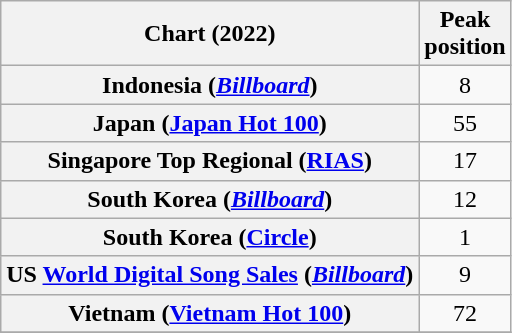<table class="wikitable sortable plainrowheaders" style="text-align:center">
<tr>
<th scope="col">Chart (2022)</th>
<th scope="col">Peak<br>position</th>
</tr>
<tr>
<th scope="row">Indonesia (<em><a href='#'>Billboard</a></em>)</th>
<td>8</td>
</tr>
<tr>
<th scope="row">Japan (<a href='#'>Japan Hot 100</a>)</th>
<td>55</td>
</tr>
<tr>
<th scope="row">Singapore Top Regional (<a href='#'>RIAS</a>)</th>
<td>17</td>
</tr>
<tr>
<th scope="row">South Korea (<em><a href='#'>Billboard</a></em>)</th>
<td>12</td>
</tr>
<tr>
<th scope="row">South Korea (<a href='#'>Circle</a>)</th>
<td>1</td>
</tr>
<tr>
<th scope="row">US <a href='#'>World Digital Song Sales</a> (<a href='#'><em>Billboard</em></a>)</th>
<td>9</td>
</tr>
<tr>
<th scope="row">Vietnam (<a href='#'>Vietnam Hot 100</a>)</th>
<td>72</td>
</tr>
<tr>
</tr>
</table>
